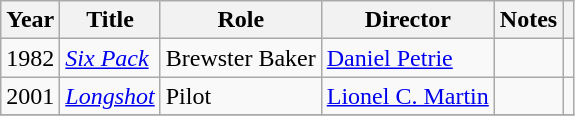<table class="wikitable">
<tr>
<th>Year</th>
<th>Title</th>
<th>Role</th>
<th>Director</th>
<th>Notes</th>
<th></th>
</tr>
<tr>
<td>1982</td>
<td><em><a href='#'>Six Pack</a></em></td>
<td>Brewster Baker</td>
<td><a href='#'>Daniel Petrie</a></td>
<td></td>
<td></td>
</tr>
<tr>
<td>2001</td>
<td><em><a href='#'>Longshot</a></em></td>
<td>Pilot</td>
<td><a href='#'>Lionel C. Martin</a></td>
<td></td>
<td></td>
</tr>
<tr>
</tr>
</table>
